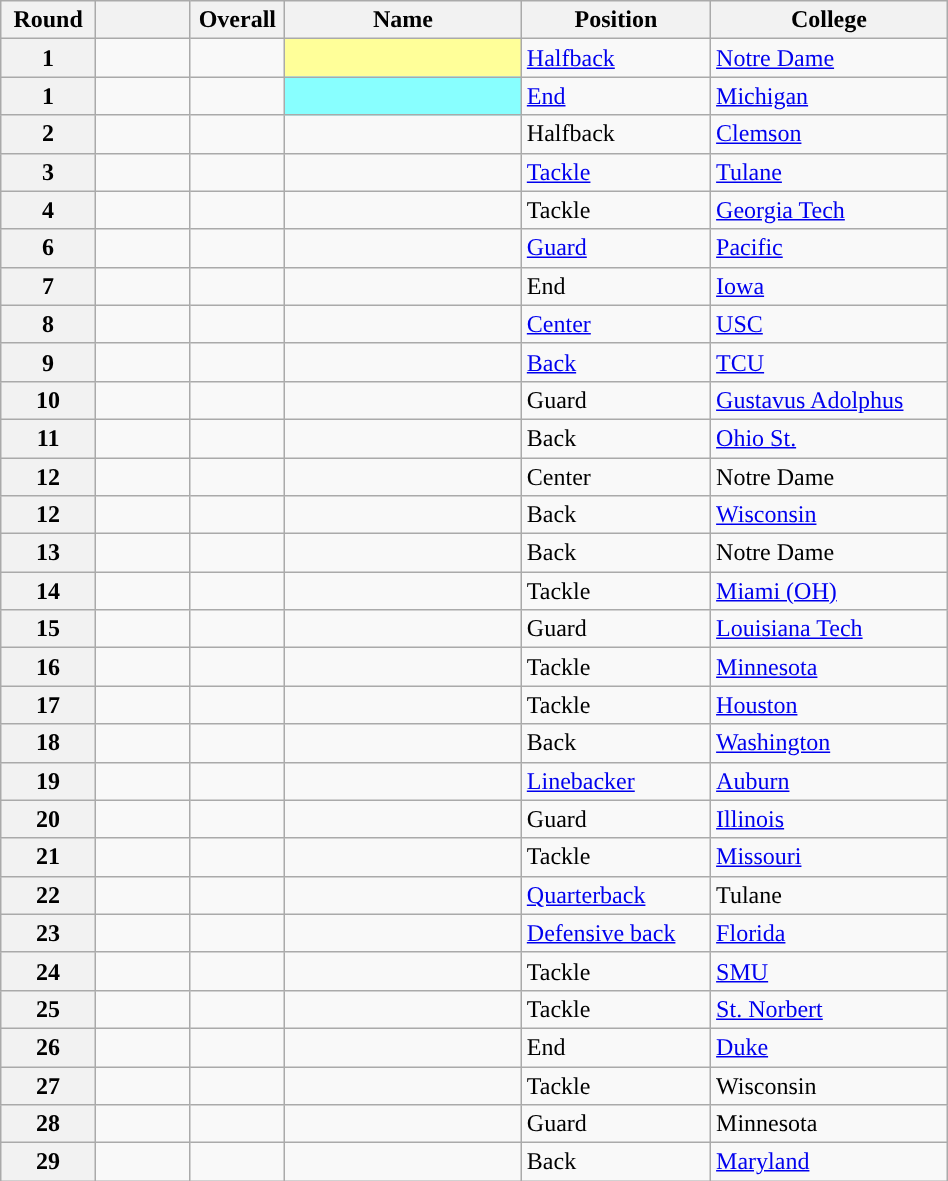<table class="wikitable sortable" style="width: 50%;">
<tr>
<th scope="col" style="width: 10%;">Round</th>
<th scope="col" style="width: 10%;"></th>
<th scope="col" style="width: 10%;">Overall</th>
<th scope="col" style="width: 25%;">Name</th>
<th scope="col" style="width: 20%;">Position</th>
<th scope="col" style="width: 25%;">College</th>
</tr>
<tr>
<th scope="row">1</th>
<td></td>
<td></td>
<td style="background:#FFFF99;"> </td>
<td><a href='#'>Halfback</a></td>
<td><a href='#'>Notre Dame</a></td>
</tr>
<tr>
<th scope="row">1</th>
<td></td>
<td></td>
<td style="background:#88FFFF;"> <sup></sup></td>
<td><a href='#'>End</a></td>
<td><a href='#'>Michigan</a></td>
</tr>
<tr>
<th scope="row">2</th>
<td></td>
<td></td>
<td></td>
<td>Halfback</td>
<td><a href='#'>Clemson</a></td>
</tr>
<tr>
<th scope="row">3</th>
<td></td>
<td></td>
<td></td>
<td><a href='#'>Tackle</a></td>
<td><a href='#'>Tulane</a></td>
</tr>
<tr>
<th scope="row">4</th>
<td></td>
<td></td>
<td></td>
<td>Tackle</td>
<td><a href='#'>Georgia Tech</a></td>
</tr>
<tr>
<th scope="row">6</th>
<td></td>
<td></td>
<td></td>
<td><a href='#'>Guard</a></td>
<td><a href='#'>Pacific</a></td>
</tr>
<tr>
<th scope="row">7</th>
<td></td>
<td></td>
<td></td>
<td>End</td>
<td><a href='#'>Iowa</a></td>
</tr>
<tr>
<th scope="row">8</th>
<td></td>
<td></td>
<td></td>
<td><a href='#'>Center</a></td>
<td><a href='#'>USC</a></td>
</tr>
<tr>
<th scope="row">9</th>
<td></td>
<td></td>
<td></td>
<td><a href='#'>Back</a></td>
<td><a href='#'>TCU</a></td>
</tr>
<tr>
<th scope="row">10</th>
<td></td>
<td></td>
<td></td>
<td>Guard</td>
<td><a href='#'>Gustavus Adolphus</a></td>
</tr>
<tr>
<th scope="row">11</th>
<td></td>
<td></td>
<td></td>
<td>Back</td>
<td><a href='#'>Ohio St.</a></td>
</tr>
<tr>
<th scope="row">12</th>
<td></td>
<td></td>
<td></td>
<td>Center</td>
<td>Notre Dame</td>
</tr>
<tr>
<th scope="row">12</th>
<td></td>
<td></td>
<td></td>
<td>Back</td>
<td><a href='#'>Wisconsin</a></td>
</tr>
<tr>
<th scope="row">13</th>
<td></td>
<td></td>
<td></td>
<td>Back</td>
<td>Notre Dame</td>
</tr>
<tr>
<th scope="row">14</th>
<td></td>
<td></td>
<td></td>
<td>Tackle</td>
<td><a href='#'>Miami (OH)</a></td>
</tr>
<tr>
<th scope="row">15</th>
<td></td>
<td></td>
<td></td>
<td>Guard</td>
<td><a href='#'>Louisiana Tech</a></td>
</tr>
<tr>
<th scope="row">16</th>
<td></td>
<td></td>
<td></td>
<td>Tackle</td>
<td><a href='#'>Minnesota</a></td>
</tr>
<tr>
<th scope="row">17</th>
<td></td>
<td></td>
<td></td>
<td>Tackle</td>
<td><a href='#'>Houston</a></td>
</tr>
<tr>
<th scope="row">18</th>
<td></td>
<td></td>
<td></td>
<td>Back</td>
<td><a href='#'>Washington</a></td>
</tr>
<tr>
<th scope="row">19</th>
<td></td>
<td></td>
<td></td>
<td><a href='#'>Linebacker</a></td>
<td><a href='#'>Auburn</a></td>
</tr>
<tr>
<th scope="row">20</th>
<td></td>
<td></td>
<td></td>
<td>Guard</td>
<td><a href='#'>Illinois</a></td>
</tr>
<tr>
<th scope="row">21</th>
<td></td>
<td></td>
<td></td>
<td>Tackle</td>
<td><a href='#'>Missouri</a></td>
</tr>
<tr>
<th scope="row">22</th>
<td></td>
<td></td>
<td></td>
<td><a href='#'>Quarterback</a></td>
<td>Tulane</td>
</tr>
<tr>
<th scope="row">23</th>
<td></td>
<td></td>
<td></td>
<td><a href='#'>Defensive back</a></td>
<td><a href='#'>Florida</a></td>
</tr>
<tr>
<th scope="row">24</th>
<td></td>
<td></td>
<td></td>
<td>Tackle</td>
<td><a href='#'>SMU</a></td>
</tr>
<tr>
<th scope="row">25</th>
<td></td>
<td></td>
<td></td>
<td>Tackle</td>
<td><a href='#'>St. Norbert</a></td>
</tr>
<tr>
<th scope="row">26</th>
<td></td>
<td></td>
<td></td>
<td>End</td>
<td><a href='#'>Duke</a></td>
</tr>
<tr>
<th scope="row">27</th>
<td></td>
<td></td>
<td></td>
<td>Tackle</td>
<td>Wisconsin</td>
</tr>
<tr>
<th scope="row">28</th>
<td></td>
<td></td>
<td></td>
<td>Guard</td>
<td>Minnesota</td>
</tr>
<tr>
<th scope="row">29</th>
<td></td>
<td></td>
<td></td>
<td>Back</td>
<td><a href='#'>Maryland</a></td>
</tr>
</table>
